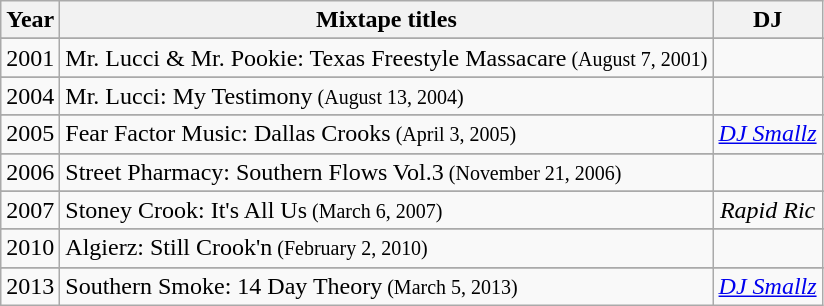<table class="wikitable" style="text-align:center;">
<tr>
<th>Year</th>
<th>Mixtape titles</th>
<th>DJ</th>
</tr>
<tr>
</tr>
<tr>
<td>2001</td>
<td align=left>Mr. Lucci & Mr. Pookie: Texas Freestyle Massacare<small> (August 7, 2001)</small></td>
<td style="text-align:center;"></td>
</tr>
<tr>
</tr>
<tr>
<td>2004</td>
<td align=left>Mr. Lucci: My Testimony<small> (August 13, 2004) </small></td>
<td style="text-align:center;"></td>
</tr>
<tr>
</tr>
<tr>
<td>2005</td>
<td align=left>Fear Factor Music: Dallas Crooks<small> (April 3, 2005)</small></td>
<td style="text-align:center;"><em><a href='#'>DJ Smallz</a></em></td>
</tr>
<tr>
</tr>
<tr>
<td>2006</td>
<td align=left>Street Pharmacy: Southern Flows Vol.3<small> (November 21, 2006)</small></td>
<td style="text-align:center;"></td>
</tr>
<tr>
</tr>
<tr>
<td>2007</td>
<td align=left>Stoney Crook: It's All Us<small> (March 6, 2007)</small></td>
<td style="text-align:center;"><em>Rapid Ric</em></td>
</tr>
<tr>
</tr>
<tr>
<td>2010</td>
<td align=left>Algierz: Still Crook'n<small> (February 2, 2010)</small></td>
<td style="text-align:center;"></td>
</tr>
<tr>
</tr>
<tr>
<td>2013</td>
<td align=left>Southern Smoke: 14 Day Theory<small> (March 5, 2013)</small> </td>
<td style="text-align:center;"><em><a href='#'>DJ Smallz</a></em></td>
</tr>
</table>
